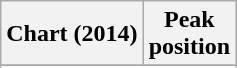<table class="wikitable sortable">
<tr>
<th>Chart (2014)</th>
<th>Peak<br>position</th>
</tr>
<tr>
</tr>
<tr>
</tr>
<tr>
</tr>
<tr>
</tr>
<tr>
</tr>
</table>
